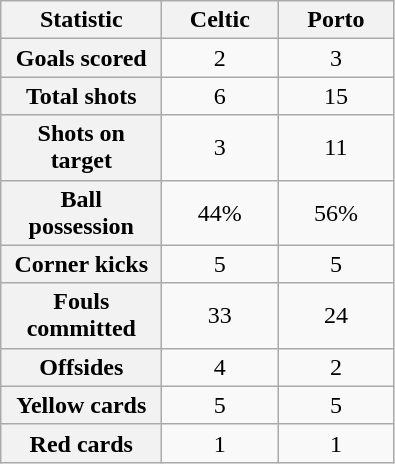<table class="wikitable plainrowheaders" style="text-align:center">
<tr>
<th scope="col" style="width:100px">Statistic</th>
<th scope="col" style="width:70px">Celtic</th>
<th scope="col" style="width:70px">Porto</th>
</tr>
<tr>
<th scope=row>Goals scored</th>
<td>2</td>
<td>3</td>
</tr>
<tr>
<th scope=row>Total shots</th>
<td>6</td>
<td>15</td>
</tr>
<tr>
<th scope=row>Shots on target</th>
<td>3</td>
<td>11</td>
</tr>
<tr>
<th scope=row>Ball possession</th>
<td>44%</td>
<td>56%</td>
</tr>
<tr>
<th scope=row>Corner kicks</th>
<td>5</td>
<td>5</td>
</tr>
<tr>
<th scope=row>Fouls committed</th>
<td>33</td>
<td>24</td>
</tr>
<tr>
<th scope=row>Offsides</th>
<td>4</td>
<td>2</td>
</tr>
<tr>
<th scope=row>Yellow cards</th>
<td>5</td>
<td>5</td>
</tr>
<tr>
<th scope=row>Red cards</th>
<td>1</td>
<td>1</td>
</tr>
</table>
